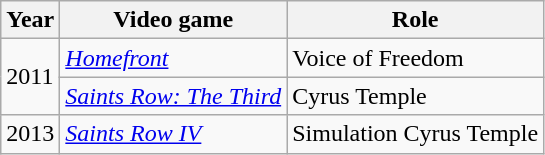<table class="wikitable">
<tr>
<th>Year</th>
<th>Video game</th>
<th>Role</th>
</tr>
<tr>
<td rowspan="2">2011</td>
<td><em><a href='#'>Homefront</a></em></td>
<td>Voice of Freedom</td>
</tr>
<tr>
<td><em><a href='#'>Saints Row: The Third</a></em></td>
<td>Cyrus Temple</td>
</tr>
<tr>
<td>2013</td>
<td><em><a href='#'>Saints Row IV</a></em></td>
<td>Simulation Cyrus Temple</td>
</tr>
</table>
